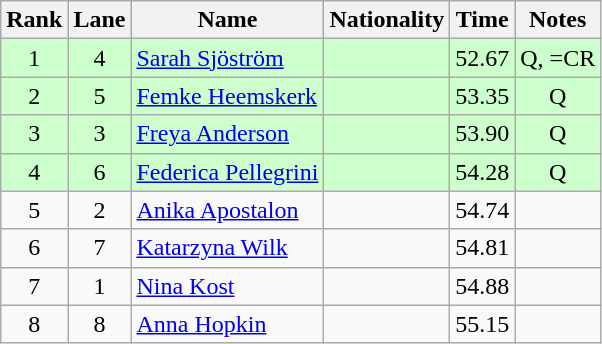<table class="wikitable sortable" style="text-align:center">
<tr>
<th>Rank</th>
<th>Lane</th>
<th>Name</th>
<th>Nationality</th>
<th>Time</th>
<th>Notes</th>
</tr>
<tr bgcolor=ccffcc>
<td>1</td>
<td>4</td>
<td align=left><a href='#'>Sarah Sjöström</a></td>
<td align=left></td>
<td>52.67</td>
<td>Q, =CR</td>
</tr>
<tr bgcolor=ccffcc>
<td>2</td>
<td>5</td>
<td align=left><a href='#'>Femke Heemskerk</a></td>
<td align=left></td>
<td>53.35</td>
<td>Q</td>
</tr>
<tr bgcolor=ccffcc>
<td>3</td>
<td>3</td>
<td align=left><a href='#'>Freya Anderson</a></td>
<td align=left></td>
<td>53.90</td>
<td>Q</td>
</tr>
<tr bgcolor=ccffcc>
<td>4</td>
<td>6</td>
<td align=left><a href='#'>Federica Pellegrini</a></td>
<td align=left></td>
<td>54.28</td>
<td>Q</td>
</tr>
<tr>
<td>5</td>
<td>2</td>
<td align=left><a href='#'>Anika Apostalon</a></td>
<td align=left></td>
<td>54.74</td>
<td></td>
</tr>
<tr>
<td>6</td>
<td>7</td>
<td align=left><a href='#'>Katarzyna Wilk</a></td>
<td align=left></td>
<td>54.81</td>
<td></td>
</tr>
<tr>
<td>7</td>
<td>1</td>
<td align=left><a href='#'>Nina Kost</a></td>
<td align=left></td>
<td>54.88</td>
<td></td>
</tr>
<tr>
<td>8</td>
<td>8</td>
<td align=left><a href='#'>Anna Hopkin</a></td>
<td align=left></td>
<td>55.15</td>
<td></td>
</tr>
</table>
